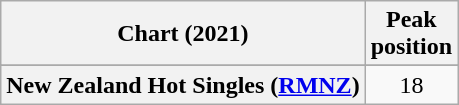<table class="wikitable sortable plainrowheaders" style="text-align:center">
<tr>
<th scope="col">Chart (2021)</th>
<th scope="col">Peak<br>position</th>
</tr>
<tr>
</tr>
<tr>
<th scope="row">New Zealand Hot Singles (<a href='#'>RMNZ</a>)</th>
<td>18</td>
</tr>
</table>
